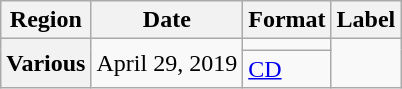<table class="wikitable plainrowheaders">
<tr>
<th>Region</th>
<th>Date</th>
<th>Format</th>
<th>Label</th>
</tr>
<tr>
<th scope="row" rowspan="2">Various</th>
<td rowspan="2">April 29, 2019</td>
<td></td>
<td rowspan="2"></td>
</tr>
<tr>
<td><a href='#'>CD</a></td>
</tr>
</table>
